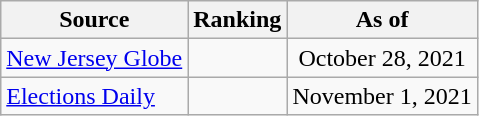<table class="wikitable" style="text-align:center">
<tr>
<th>Source</th>
<th>Ranking</th>
<th>As of</th>
</tr>
<tr>
<td align=left><a href='#'>New Jersey Globe</a></td>
<td></td>
<td>October 28, 2021</td>
</tr>
<tr>
<td align=left><a href='#'>Elections Daily</a></td>
<td></td>
<td>November 1, 2021</td>
</tr>
</table>
